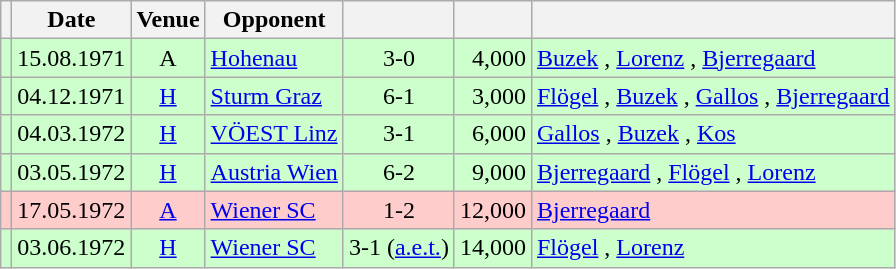<table class="wikitable" Style="text-align: center">
<tr>
<th></th>
<th>Date</th>
<th>Venue</th>
<th>Opponent</th>
<th></th>
<th></th>
<th></th>
</tr>
<tr style="background:#cfc">
<td></td>
<td>15.08.1971</td>
<td>A</td>
<td align="left"><a href='#'>Hohenau</a></td>
<td>3-0</td>
<td align="right">4,000</td>
<td align="left"><a href='#'>Buzek</a> , <a href='#'>Lorenz</a> , <a href='#'>Bjerregaard</a> </td>
</tr>
<tr style="background:#cfc">
<td></td>
<td>04.12.1971</td>
<td><a href='#'>H</a></td>
<td align="left"><a href='#'>Sturm Graz</a></td>
<td>6-1</td>
<td align="right">3,000</td>
<td align="left"><a href='#'>Flögel</a>  , <a href='#'>Buzek</a>  , <a href='#'>Gallos</a> , <a href='#'>Bjerregaard</a> </td>
</tr>
<tr style="background:#cfc">
<td></td>
<td>04.03.1972</td>
<td><a href='#'>H</a></td>
<td align="left"><a href='#'>VÖEST Linz</a></td>
<td>3-1</td>
<td align="right">6,000</td>
<td align="left"><a href='#'>Gallos</a> , <a href='#'>Buzek</a> , <a href='#'>Kos</a> </td>
</tr>
<tr style="background:#cfc">
<td></td>
<td>03.05.1972</td>
<td><a href='#'>H</a></td>
<td align="left"><a href='#'>Austria Wien</a></td>
<td>6-2</td>
<td align="right">9,000</td>
<td align="left"><a href='#'>Bjerregaard</a>    , <a href='#'>Flögel</a> , <a href='#'>Lorenz</a> </td>
</tr>
<tr style="background:#fcc">
<td></td>
<td>17.05.1972</td>
<td><a href='#'>A</a></td>
<td align="left"><a href='#'>Wiener SC</a></td>
<td>1-2</td>
<td align="right">12,000</td>
<td align="left"><a href='#'>Bjerregaard</a> </td>
</tr>
<tr style="background:#cfc">
<td></td>
<td>03.06.1972</td>
<td><a href='#'>H</a></td>
<td align="left"><a href='#'>Wiener SC</a></td>
<td>3-1 (<a href='#'>a.e.t.</a>)</td>
<td align="right">14,000</td>
<td align="left"><a href='#'>Flögel</a> , <a href='#'>Lorenz</a>  </td>
</tr>
</table>
